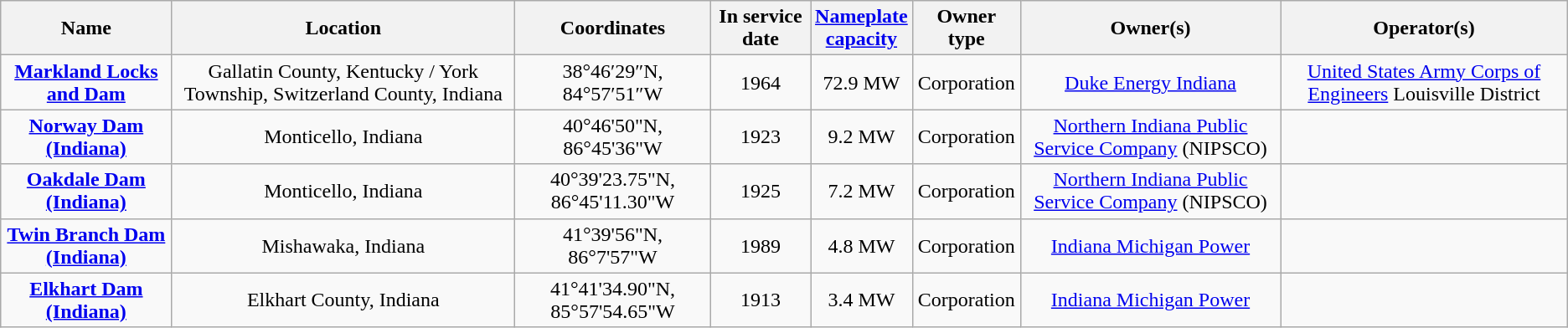<table class="wikitable" style="text-align:center">
<tr>
<th>Name</th>
<th>Location</th>
<th>Coordinates</th>
<th>In service date<br></th>
<th><a href='#'>Nameplate <br> capacity</a></th>
<th>Owner type</th>
<th>Owner(s)</th>
<th>Operator(s)</th>
</tr>
<tr>
<td><strong><a href='#'>Markland Locks and Dam</a></strong></td>
<td>Gallatin County, Kentucky / York Township, Switzerland County, Indiana</td>
<td>38°46′29″N, 84°57′51″W</td>
<td>1964</td>
<td>72.9 MW</td>
<td>Corporation</td>
<td><a href='#'>Duke Energy Indiana</a></td>
<td><a href='#'>United States Army Corps of Engineers</a> Louisville District</td>
</tr>
<tr>
<td><strong><a href='#'>Norway Dam (Indiana)</a></strong></td>
<td>Monticello, Indiana</td>
<td>40°46'50"N, 86°45'36"W</td>
<td>1923</td>
<td>9.2 MW</td>
<td>Corporation</td>
<td><a href='#'>Northern Indiana Public Service Company</a> (NIPSCO)</td>
<td></td>
</tr>
<tr>
<td><strong><a href='#'>Oakdale Dam (Indiana)</a></strong></td>
<td>Monticello, Indiana</td>
<td>40°39'23.75"N, 86°45'11.30"W</td>
<td>1925</td>
<td>7.2 MW</td>
<td>Corporation</td>
<td><a href='#'>Northern Indiana Public Service Company</a> (NIPSCO)</td>
<td></td>
</tr>
<tr>
<td><strong><a href='#'>Twin Branch Dam (Indiana)</a></strong></td>
<td>Mishawaka, Indiana</td>
<td>41°39'56"N, 86°7'57"W</td>
<td>1989</td>
<td>4.8 MW</td>
<td>Corporation</td>
<td><a href='#'>Indiana Michigan Power</a></td>
<td></td>
</tr>
<tr>
<td><strong><a href='#'>Elkhart Dam (Indiana)</a></strong></td>
<td>Elkhart County, Indiana</td>
<td>41°41'34.90"N, 85°57'54.65"W</td>
<td>1913</td>
<td>3.4 MW</td>
<td>Corporation</td>
<td><a href='#'>Indiana Michigan Power</a></td>
</tr>
</table>
